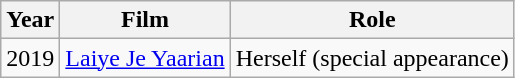<table class="wikitable sortable">
<tr>
<th>Year</th>
<th>Film</th>
<th>Role</th>
</tr>
<tr>
<td>2019</td>
<td><a href='#'>Laiye Je Yaarian</a></td>
<td>Herself (special appearance)</td>
</tr>
</table>
